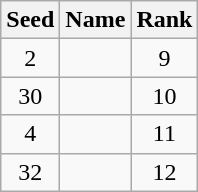<table class="wikitable" style="text-align:center;">
<tr>
<th>Seed</th>
<th>Name</th>
<th>Rank</th>
</tr>
<tr>
<td>2</td>
<td align=left></td>
<td>9</td>
</tr>
<tr>
<td>30</td>
<td align=left></td>
<td>10</td>
</tr>
<tr>
<td>4</td>
<td align=left></td>
<td>11</td>
</tr>
<tr>
<td>32</td>
<td align=left></td>
<td>12</td>
</tr>
</table>
